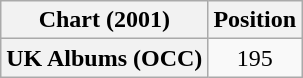<table class="wikitable plainrowheaders" style="text-align:center">
<tr>
<th scope="col">Chart (2001)</th>
<th scope="col">Position</th>
</tr>
<tr>
<th scope="row">UK Albums (OCC)</th>
<td>195</td>
</tr>
</table>
